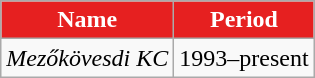<table class="wikitable" style="text-align: left">
<tr>
<th style="color:white; background:#E62020">Name</th>
<th style="color:white; background:#E62020">Period</th>
</tr>
<tr>
<td align=left><em>Mezőkövesdi KC</em></td>
<td>1993–present</td>
</tr>
</table>
